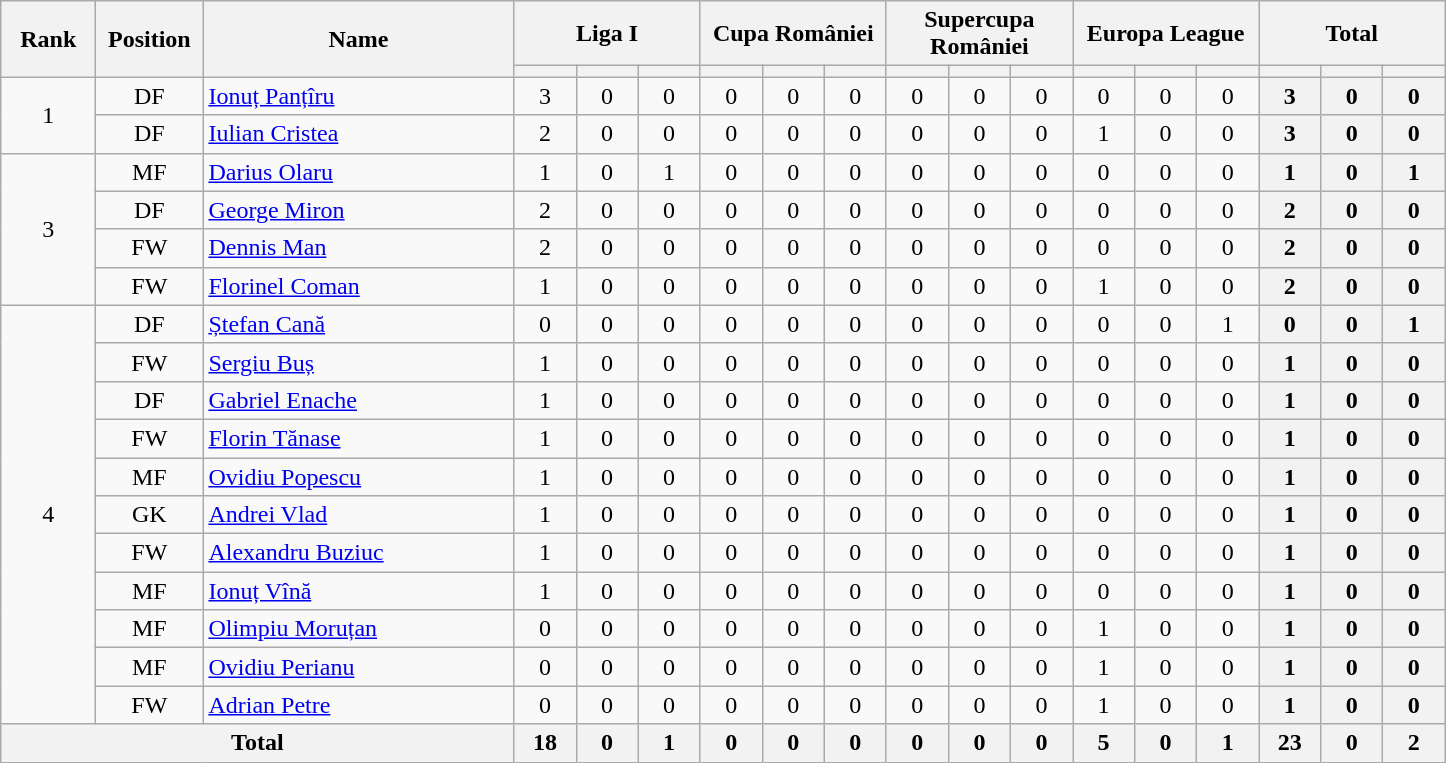<table class="wikitable" style="text-align:center;">
<tr>
<th rowspan="2" style="width:56px;">Rank</th>
<th rowspan="2" style="width:64px;">Position</th>
<th rowspan="2" style="width:200px;">Name</th>
<th colspan="3" style="width:84px;">Liga I</th>
<th colspan="3" style="width:84px;">Cupa României</th>
<th colspan="3" style="width:84px;">Supercupa României</th>
<th colspan="3" style="width:84px;">Europa League</th>
<th colspan="3" style="width:84px;">Total</th>
</tr>
<tr>
<th style="width:34px;"></th>
<th style="width:34px;"></th>
<th style="width:34px;"></th>
<th style="width:34px;"></th>
<th style="width:34px;"></th>
<th style="width:34px;"></th>
<th style="width:34px;"></th>
<th style="width:34px;"></th>
<th style="width:34px;"></th>
<th style="width:34px;"></th>
<th style="width:34px;"></th>
<th style="width:34px;"></th>
<th style="width:34px;"></th>
<th style="width:34px;"></th>
<th style="width:34px;"></th>
</tr>
<tr>
<td rowspan="2">1</td>
<td>DF</td>
<td align="left"> <a href='#'>Ionuț Panțîru</a></td>
<td>3</td>
<td>0</td>
<td>0</td>
<td>0</td>
<td>0</td>
<td>0</td>
<td>0</td>
<td>0</td>
<td>0</td>
<td>0</td>
<td>0</td>
<td>0</td>
<th>3</th>
<th>0</th>
<th>0</th>
</tr>
<tr>
<td>DF</td>
<td align="left"> <a href='#'>Iulian Cristea</a></td>
<td>2</td>
<td>0</td>
<td>0</td>
<td>0</td>
<td>0</td>
<td>0</td>
<td>0</td>
<td>0</td>
<td>0</td>
<td>1</td>
<td>0</td>
<td>0</td>
<th>3</th>
<th>0</th>
<th>0</th>
</tr>
<tr>
<td rowspan="4">3</td>
<td>MF</td>
<td align="left"> <a href='#'>Darius Olaru</a></td>
<td>1</td>
<td>0</td>
<td>1</td>
<td>0</td>
<td>0</td>
<td>0</td>
<td>0</td>
<td>0</td>
<td>0</td>
<td>0</td>
<td>0</td>
<td>0</td>
<th>1</th>
<th>0</th>
<th>1</th>
</tr>
<tr>
<td>DF</td>
<td align="left"> <a href='#'>George Miron</a></td>
<td>2</td>
<td>0</td>
<td>0</td>
<td>0</td>
<td>0</td>
<td>0</td>
<td>0</td>
<td>0</td>
<td>0</td>
<td>0</td>
<td>0</td>
<td>0</td>
<th>2</th>
<th>0</th>
<th>0</th>
</tr>
<tr>
<td>FW</td>
<td align="left"> <a href='#'>Dennis Man</a></td>
<td>2</td>
<td>0</td>
<td>0</td>
<td>0</td>
<td>0</td>
<td>0</td>
<td>0</td>
<td>0</td>
<td>0</td>
<td>0</td>
<td>0</td>
<td>0</td>
<th>2</th>
<th>0</th>
<th>0</th>
</tr>
<tr>
<td>FW</td>
<td align="left"> <a href='#'>Florinel Coman</a></td>
<td>1</td>
<td>0</td>
<td>0</td>
<td>0</td>
<td>0</td>
<td>0</td>
<td>0</td>
<td>0</td>
<td>0</td>
<td>1</td>
<td>0</td>
<td>0</td>
<th>2</th>
<th>0</th>
<th>0</th>
</tr>
<tr>
<td rowspan="11">4</td>
<td>DF</td>
<td align="left"> <a href='#'>Ștefan Cană</a></td>
<td>0</td>
<td>0</td>
<td>0</td>
<td>0</td>
<td>0</td>
<td>0</td>
<td>0</td>
<td>0</td>
<td>0</td>
<td>0</td>
<td>0</td>
<td>1</td>
<th>0</th>
<th>0</th>
<th>1</th>
</tr>
<tr>
<td>FW</td>
<td align="left"> <a href='#'>Sergiu Buș</a></td>
<td>1</td>
<td>0</td>
<td>0</td>
<td>0</td>
<td>0</td>
<td>0</td>
<td>0</td>
<td>0</td>
<td>0</td>
<td>0</td>
<td>0</td>
<td>0</td>
<th>1</th>
<th>0</th>
<th>0</th>
</tr>
<tr>
<td>DF</td>
<td align="left"> <a href='#'>Gabriel Enache</a></td>
<td>1</td>
<td>0</td>
<td>0</td>
<td>0</td>
<td>0</td>
<td>0</td>
<td>0</td>
<td>0</td>
<td>0</td>
<td>0</td>
<td>0</td>
<td>0</td>
<th>1</th>
<th>0</th>
<th>0</th>
</tr>
<tr>
<td>FW</td>
<td align="left"> <a href='#'>Florin Tănase</a></td>
<td>1</td>
<td>0</td>
<td>0</td>
<td>0</td>
<td>0</td>
<td>0</td>
<td>0</td>
<td>0</td>
<td>0</td>
<td>0</td>
<td>0</td>
<td>0</td>
<th>1</th>
<th>0</th>
<th>0</th>
</tr>
<tr>
<td>MF</td>
<td align="left"> <a href='#'>Ovidiu Popescu</a></td>
<td>1</td>
<td>0</td>
<td>0</td>
<td>0</td>
<td>0</td>
<td>0</td>
<td>0</td>
<td>0</td>
<td>0</td>
<td>0</td>
<td>0</td>
<td>0</td>
<th>1</th>
<th>0</th>
<th>0</th>
</tr>
<tr>
<td>GK</td>
<td align="left"> <a href='#'>Andrei Vlad</a></td>
<td>1</td>
<td>0</td>
<td>0</td>
<td>0</td>
<td>0</td>
<td>0</td>
<td>0</td>
<td>0</td>
<td>0</td>
<td>0</td>
<td>0</td>
<td>0</td>
<th>1</th>
<th>0</th>
<th>0</th>
</tr>
<tr>
<td>FW</td>
<td align="left"> <a href='#'>Alexandru Buziuc</a></td>
<td>1</td>
<td>0</td>
<td>0</td>
<td>0</td>
<td>0</td>
<td>0</td>
<td>0</td>
<td>0</td>
<td>0</td>
<td>0</td>
<td>0</td>
<td>0</td>
<th>1</th>
<th>0</th>
<th>0</th>
</tr>
<tr>
<td>MF</td>
<td align="left"> <a href='#'>Ionuț Vînă</a></td>
<td>1</td>
<td>0</td>
<td>0</td>
<td>0</td>
<td>0</td>
<td>0</td>
<td>0</td>
<td>0</td>
<td>0</td>
<td>0</td>
<td>0</td>
<td>0</td>
<th>1</th>
<th>0</th>
<th>0</th>
</tr>
<tr>
<td>MF</td>
<td align="left"> <a href='#'>Olimpiu Moruțan</a></td>
<td>0</td>
<td>0</td>
<td>0</td>
<td>0</td>
<td>0</td>
<td>0</td>
<td>0</td>
<td>0</td>
<td>0</td>
<td>1</td>
<td>0</td>
<td>0</td>
<th>1</th>
<th>0</th>
<th>0</th>
</tr>
<tr>
<td>MF</td>
<td align="left"> <a href='#'>Ovidiu Perianu</a></td>
<td>0</td>
<td>0</td>
<td>0</td>
<td>0</td>
<td>0</td>
<td>0</td>
<td>0</td>
<td>0</td>
<td>0</td>
<td>1</td>
<td>0</td>
<td>0</td>
<th>1</th>
<th>0</th>
<th>0</th>
</tr>
<tr>
<td>FW</td>
<td align="left"> <a href='#'>Adrian Petre</a></td>
<td>0</td>
<td>0</td>
<td>0</td>
<td>0</td>
<td>0</td>
<td>0</td>
<td>0</td>
<td>0</td>
<td>0</td>
<td>1</td>
<td>0</td>
<td>0</td>
<th>1</th>
<th>0</th>
<th>0</th>
</tr>
<tr>
<th colspan="3">Total</th>
<th>18</th>
<th>0</th>
<th>1</th>
<th>0</th>
<th>0</th>
<th>0</th>
<th>0</th>
<th>0</th>
<th>0</th>
<th>5</th>
<th>0</th>
<th>1</th>
<th>23</th>
<th>0</th>
<th>2</th>
</tr>
</table>
